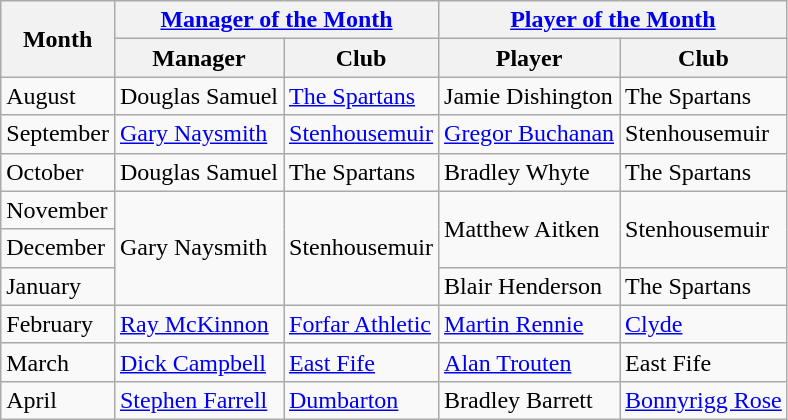<table class="wikitable">
<tr>
<th rowspan="2">Month</th>
<th colspan="2"><a href='#'>Manager of the Month</a></th>
<th colspan="2"><a href='#'>Player of the Month</a></th>
</tr>
<tr>
<th>Manager</th>
<th>Club</th>
<th>Player</th>
<th>Club</th>
</tr>
<tr>
<td>August</td>
<td> Douglas Samuel</td>
<td><a href='#'>The Spartans</a></td>
<td> Jamie Dishington</td>
<td>The Spartans</td>
</tr>
<tr>
<td>September</td>
<td> <a href='#'>Gary Naysmith</a></td>
<td><a href='#'>Stenhousemuir</a></td>
<td> <a href='#'>Gregor Buchanan</a></td>
<td>Stenhousemuir</td>
</tr>
<tr>
<td>October</td>
<td> Douglas Samuel</td>
<td>The Spartans</td>
<td> Bradley Whyte</td>
<td>The Spartans</td>
</tr>
<tr>
<td>November</td>
<td rowspan="3"> Gary Naysmith</td>
<td rowspan="3">Stenhousemuir</td>
<td rowspan="2"> Matthew Aitken</td>
<td rowspan="2">Stenhousemuir</td>
</tr>
<tr>
<td>December</td>
</tr>
<tr>
<td>January</td>
<td> Blair Henderson</td>
<td>The Spartans</td>
</tr>
<tr>
<td>February</td>
<td> <a href='#'>Ray McKinnon</a></td>
<td><a href='#'>Forfar Athletic</a></td>
<td> <a href='#'>Martin Rennie</a></td>
<td><a href='#'>Clyde</a></td>
</tr>
<tr>
<td>March</td>
<td> <a href='#'>Dick Campbell</a></td>
<td><a href='#'>East Fife</a></td>
<td> <a href='#'>Alan Trouten</a></td>
<td>East Fife</td>
</tr>
<tr>
<td>April</td>
<td> <a href='#'>Stephen Farrell</a></td>
<td><a href='#'>Dumbarton</a></td>
<td> Bradley Barrett</td>
<td><a href='#'>Bonnyrigg Rose</a></td>
</tr>
</table>
